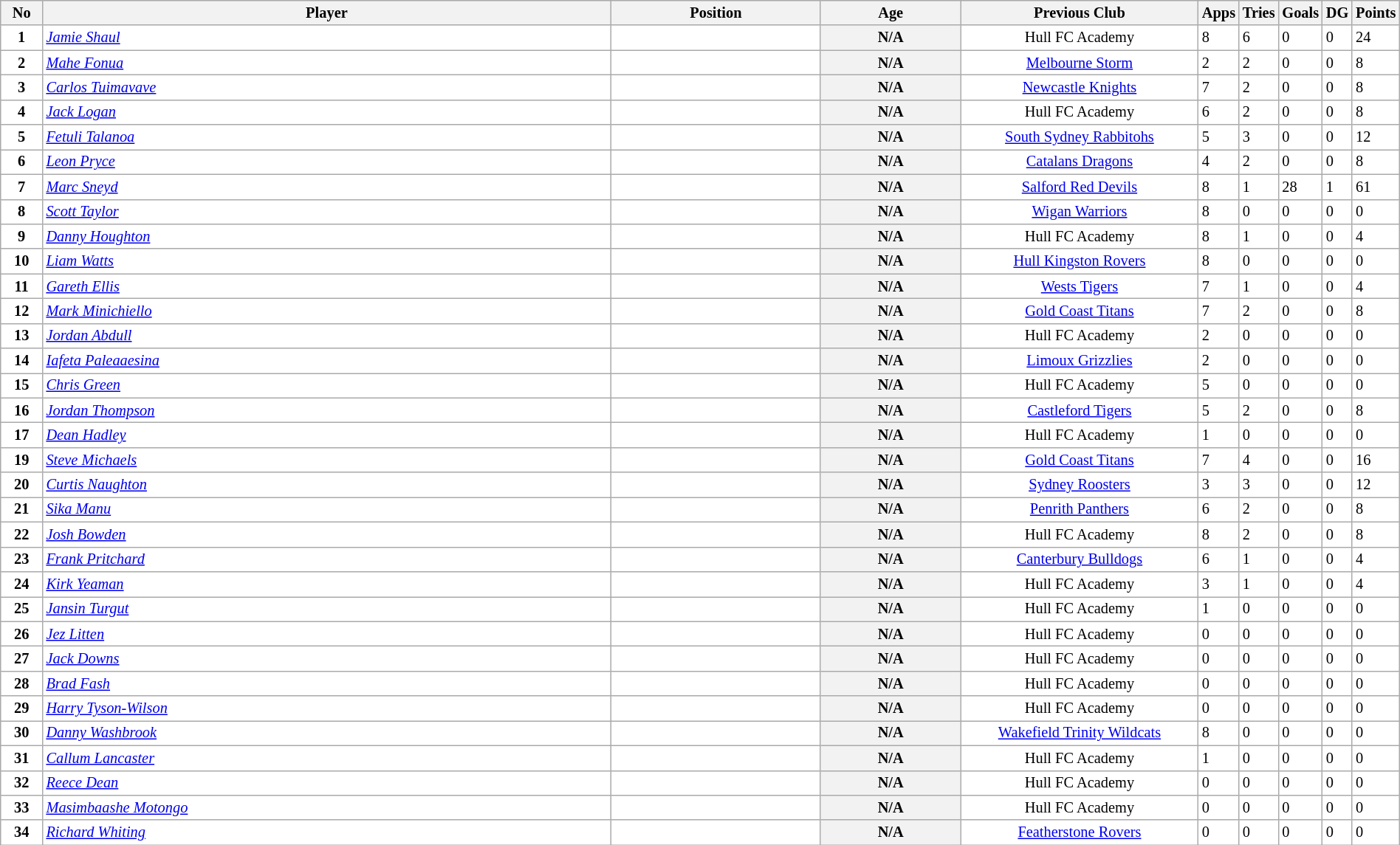<table class="wikitable sortable"  style="width:100%; font-size:85%;">
<tr style="background:#efefef;">
<th width=3%>No</th>
<th !width=47%>Player</th>
<th width=15%>Position</th>
<th width=1%>Age</th>
<th width=17%>Previous Club</th>
<th style="width:20px;">Apps</th>
<th style="width:20px;">Tries</th>
<th style="width:20px;">Goals</th>
<th style="width:20px;">DG</th>
<th style="width:20px;">Points</th>
</tr>
<tr style="background:#fff;">
<td align=center><strong>1</strong></td>
<td><em><a href='#'>Jamie Shaul</a></em></td>
<td align=center></td>
<th width=10%>N/A</th>
<td align=center>Hull FC Academy</td>
<td align=centre>8</td>
<td align=centre>6</td>
<td align=centre>0</td>
<td align=centre>0</td>
<td align=centre>24</td>
</tr>
<tr style="background:#fff;">
<td align=center><strong>2</strong></td>
<td><em><a href='#'>Mahe Fonua</a></em></td>
<td align=center></td>
<th width=10%>N/A</th>
<td align=center><a href='#'>Melbourne Storm</a></td>
<td align=centre>2</td>
<td align=centre>2</td>
<td align=centre>0</td>
<td align=centre>0</td>
<td align=centre>8</td>
</tr>
<tr style="background:#fff;">
<td align=center><strong>3</strong></td>
<td><em><a href='#'>Carlos Tuimavave</a></em></td>
<td align=center></td>
<th width=10%>N/A</th>
<td align=center><a href='#'>Newcastle Knights</a></td>
<td align=centre>7</td>
<td align=centre>2</td>
<td align=centre>0</td>
<td align=centre>0</td>
<td align=centre>8</td>
</tr>
<tr style="background:#fff;">
<td align=center><strong>4</strong></td>
<td><em><a href='#'>Jack Logan</a></em></td>
<td align=center></td>
<th width=10%>N/A</th>
<td align=center>Hull FC Academy</td>
<td align=centre>6</td>
<td align=centre>2</td>
<td align=centre>0</td>
<td align=centre>0</td>
<td align=centre>8</td>
</tr>
<tr style="background:#fff;">
<td align=center><strong>5</strong></td>
<td><em><a href='#'>Fetuli Talanoa</a></em></td>
<td align=center></td>
<th width=10%>N/A</th>
<td align=center><a href='#'>South Sydney Rabbitohs</a></td>
<td align=centre>5</td>
<td align=centre>3</td>
<td align=centre>0</td>
<td align=centre>0</td>
<td align=centre>12</td>
</tr>
<tr style="background:#fff;">
<td align=center><strong>6</strong></td>
<td><em><a href='#'>Leon Pryce</a></em></td>
<td align=center></td>
<th width=10%>N/A</th>
<td align=center><a href='#'>Catalans Dragons</a></td>
<td align=centre>4</td>
<td align=centre>2</td>
<td align=centre>0</td>
<td align=centre>0</td>
<td align=centre>8</td>
</tr>
<tr style="background:#fff;">
<td align=center><strong>7</strong></td>
<td><em><a href='#'>Marc Sneyd</a></em></td>
<td align=center></td>
<th width=10%>N/A</th>
<td align=center><a href='#'>Salford Red Devils</a></td>
<td align=centre>8</td>
<td align=centre>1</td>
<td align=centre>28</td>
<td align=centre>1</td>
<td align=centre>61</td>
</tr>
<tr style="background:#fff;">
<td align=center><strong>8</strong></td>
<td><em><a href='#'>Scott Taylor</a></em></td>
<td align=center></td>
<th width=10%>N/A</th>
<td align=center><a href='#'>Wigan Warriors</a></td>
<td align=centre>8</td>
<td align=centre>0</td>
<td align=centre>0</td>
<td align=centre>0</td>
<td align=centre>0</td>
</tr>
<tr style="background:#fff;">
<td align=center><strong>9</strong></td>
<td><em><a href='#'>Danny Houghton</a></em></td>
<td align=center></td>
<th width=10%>N/A</th>
<td align=center>Hull FC Academy</td>
<td align=centre>8</td>
<td align=centre>1</td>
<td align=centre>0</td>
<td align=centre>0</td>
<td align=centre>4</td>
</tr>
<tr style="background:#fff;">
<td align=center><strong>10</strong></td>
<td><em><a href='#'>Liam Watts</a></em></td>
<td align=center></td>
<th width=10%>N/A</th>
<td align=center><a href='#'>Hull Kingston Rovers</a></td>
<td align=centre>8</td>
<td align=centre>0</td>
<td align=centre>0</td>
<td align=centre>0</td>
<td align=centre>0</td>
</tr>
<tr style="background:#fff;">
<td align=center><strong>11</strong></td>
<td><em><a href='#'>Gareth Ellis</a></em></td>
<td align=center></td>
<th width=10%>N/A</th>
<td align=center><a href='#'>Wests Tigers</a></td>
<td align=centre>7</td>
<td align=centre>1</td>
<td align=centre>0</td>
<td align=centre>0</td>
<td align=centre>4</td>
</tr>
<tr style="background:#fff;">
<td align=center><strong>12</strong></td>
<td><em><a href='#'>Mark Minichiello</a></em></td>
<td align=center></td>
<th width=10%>N/A</th>
<td align=center><a href='#'>Gold Coast Titans</a></td>
<td align=centre>7</td>
<td align=centre>2</td>
<td align=centre>0</td>
<td align=centre>0</td>
<td align=centre>8</td>
</tr>
<tr style="background:#fff;">
<td align=center><strong>13</strong></td>
<td><em><a href='#'>Jordan Abdull</a></em></td>
<td align=center></td>
<th width=10%>N/A</th>
<td align=center>Hull FC Academy</td>
<td align=centre>2</td>
<td align=centre>0</td>
<td align=centre>0</td>
<td align=centre>0</td>
<td align=centre>0</td>
</tr>
<tr style="background:#fff;">
<td align=center><strong>14</strong></td>
<td><em><a href='#'>Iafeta Paleaaesina</a></em></td>
<td align=center></td>
<th width=10%>N/A</th>
<td align=center><a href='#'>Limoux Grizzlies</a></td>
<td align=centre>2</td>
<td align=centre>0</td>
<td align=centre>0</td>
<td align=centre>0</td>
<td align=centre>0</td>
</tr>
<tr style="background:#fff;">
<td align=center><strong>15</strong></td>
<td><em><a href='#'>Chris Green</a></em></td>
<td align=center></td>
<th width=10%>N/A</th>
<td align=center>Hull FC Academy</td>
<td align=centre>5</td>
<td align=centre>0</td>
<td align=centre>0</td>
<td align=centre>0</td>
<td align=centre>0</td>
</tr>
<tr style="background:#fff;">
<td align=center><strong>16</strong></td>
<td><em><a href='#'>Jordan Thompson</a></em></td>
<td align=center></td>
<th width=10%>N/A</th>
<td align=center><a href='#'>Castleford Tigers</a></td>
<td align=centre>5</td>
<td align=centre>2</td>
<td align=centre>0</td>
<td align=centre>0</td>
<td align=centre>8</td>
</tr>
<tr style="background:#fff;">
<td align=center><strong>17</strong></td>
<td><em><a href='#'>Dean Hadley</a></em></td>
<td align=center></td>
<th width=10%>N/A</th>
<td align=center>Hull FC Academy</td>
<td align=centre>1</td>
<td align=centre>0</td>
<td align=centre>0</td>
<td align=centre>0</td>
<td align=centre>0</td>
</tr>
<tr style="background:#fff;">
<td align=center><strong>19</strong></td>
<td><em><a href='#'>Steve Michaels</a></em></td>
<td align=center></td>
<th width=10%>N/A</th>
<td align=center><a href='#'>Gold Coast Titans</a></td>
<td align=centre>7</td>
<td align=centre>4</td>
<td align=centre>0</td>
<td align=centre>0</td>
<td align=centre>16</td>
</tr>
<tr style="background:#fff;">
<td align=center><strong>20</strong></td>
<td><em><a href='#'>Curtis Naughton</a></em></td>
<td align=center></td>
<th width=10%>N/A</th>
<td align=center><a href='#'>Sydney Roosters</a></td>
<td align=centre>3</td>
<td align=centre>3</td>
<td align=centre>0</td>
<td align=centre>0</td>
<td align=centre>12</td>
</tr>
<tr style="background:#fff;">
<td align=center><strong>21</strong></td>
<td><em><a href='#'>Sika Manu</a></em></td>
<td align=center></td>
<th width=10%>N/A</th>
<td align=center><a href='#'>Penrith Panthers</a></td>
<td align=centre>6</td>
<td align=centre>2</td>
<td align=centre>0</td>
<td align=centre>0</td>
<td align=centre>8</td>
</tr>
<tr style="background:#fff;">
<td align=center><strong>22</strong></td>
<td><em><a href='#'>Josh Bowden</a></em></td>
<td align=center></td>
<th width=10%>N/A</th>
<td align=center>Hull FC Academy</td>
<td align=centre>8</td>
<td align=centre>2</td>
<td align=centre>0</td>
<td align=centre>0</td>
<td align=centre>8</td>
</tr>
<tr style="background:#fff;">
<td align=center><strong>23</strong></td>
<td><em><a href='#'>Frank Pritchard</a></em></td>
<td align=center></td>
<th width=10%>N/A</th>
<td align=center><a href='#'>Canterbury Bulldogs</a></td>
<td align=centre>6</td>
<td align=centre>1</td>
<td align=centre>0</td>
<td align=centre>0</td>
<td align=centre>4</td>
</tr>
<tr style="background:#fff;">
<td align=center><strong>24</strong></td>
<td><em><a href='#'>Kirk Yeaman</a></em></td>
<td align=center></td>
<th width=10%>N/A</th>
<td align=center>Hull FC Academy</td>
<td align=centre>3</td>
<td align=centre>1</td>
<td align=centre>0</td>
<td align=centre>0</td>
<td align=centre>4</td>
</tr>
<tr style="background:#fff;">
<td align=center><strong>25</strong></td>
<td><em><a href='#'>Jansin Turgut</a></em></td>
<td align=center></td>
<th width=10%>N/A</th>
<td align=center>Hull FC Academy</td>
<td align=centre>1</td>
<td align=centre>0</td>
<td align=centre>0</td>
<td align=centre>0</td>
<td align=centre>0</td>
</tr>
<tr style="background:#fff;">
<td align=center><strong>26</strong></td>
<td><em><a href='#'>Jez Litten</a></em></td>
<td align=center></td>
<th width=10%>N/A</th>
<td align=center>Hull FC Academy</td>
<td align=centre>0</td>
<td align=centre>0</td>
<td align=centre>0</td>
<td align=centre>0</td>
<td align=centre>0</td>
</tr>
<tr style="background:#fff;">
<td align=center><strong>27</strong></td>
<td><em><a href='#'>Jack Downs</a></em></td>
<td align=center></td>
<th width=10%>N/A</th>
<td align=center>Hull FC Academy</td>
<td align=centre>0</td>
<td align=centre>0</td>
<td align=centre>0</td>
<td align=centre>0</td>
<td align=centre>0</td>
</tr>
<tr style="background:#fff;">
<td align=center><strong>28</strong></td>
<td><em><a href='#'>Brad Fash</a></em></td>
<td align=center></td>
<th width=10%>N/A</th>
<td align=center>Hull FC Academy</td>
<td align=centre>0</td>
<td align=centre>0</td>
<td align=centre>0</td>
<td align=centre>0</td>
<td align=centre>0</td>
</tr>
<tr style="background:#fff;">
<td align=center><strong>29</strong></td>
<td><em><a href='#'>Harry Tyson-Wilson</a></em></td>
<td align=center></td>
<th width=10%>N/A</th>
<td align=center>Hull FC Academy</td>
<td align=centre>0</td>
<td align=centre>0</td>
<td align=centre>0</td>
<td align=centre>0</td>
<td align=centre>0</td>
</tr>
<tr style="background:#fff;">
<td align=center><strong>30</strong></td>
<td><em><a href='#'>Danny Washbrook</a></em></td>
<td align=center></td>
<th width=10%>N/A</th>
<td align=center><a href='#'>Wakefield Trinity Wildcats</a></td>
<td align=centre>8</td>
<td align=centre>0</td>
<td align=centre>0</td>
<td align=centre>0</td>
<td align=centre>0</td>
</tr>
<tr style="background:#fff;">
<td align=center><strong>31</strong></td>
<td><em><a href='#'>Callum Lancaster</a></em></td>
<td align=center></td>
<th width=10%>N/A</th>
<td align=center>Hull FC Academy</td>
<td align=centre>1</td>
<td align=centre>0</td>
<td align=centre>0</td>
<td align=centre>0</td>
<td align=centre>0</td>
</tr>
<tr style="background:#fff;">
<td align=center><strong>32</strong></td>
<td><em><a href='#'>Reece Dean</a></em></td>
<td align=center></td>
<th width=10%>N/A</th>
<td align=center>Hull FC Academy</td>
<td align=centre>0</td>
<td align=centre>0</td>
<td align=centre>0</td>
<td align=centre>0</td>
<td align=centre>0</td>
</tr>
<tr style="background:#fff;">
<td align=center><strong>33</strong></td>
<td><em><a href='#'>Masimbaashe Motongo</a></em></td>
<td align=center></td>
<th width=10%>N/A</th>
<td align=center>Hull FC Academy</td>
<td align=centre>0</td>
<td align=centre>0</td>
<td align=centre>0</td>
<td align=centre>0</td>
<td align=centre>0</td>
</tr>
<tr style="background:#fff;">
<td align=center><strong>34</strong></td>
<td><em><a href='#'>Richard Whiting</a></em></td>
<td align=center></td>
<th width=10%>N/A</th>
<td align=center><a href='#'>Featherstone Rovers</a></td>
<td align=centre>0</td>
<td align=centre>0</td>
<td align=centre>0</td>
<td align=centre>0</td>
<td align=centre>0</td>
</tr>
</table>
